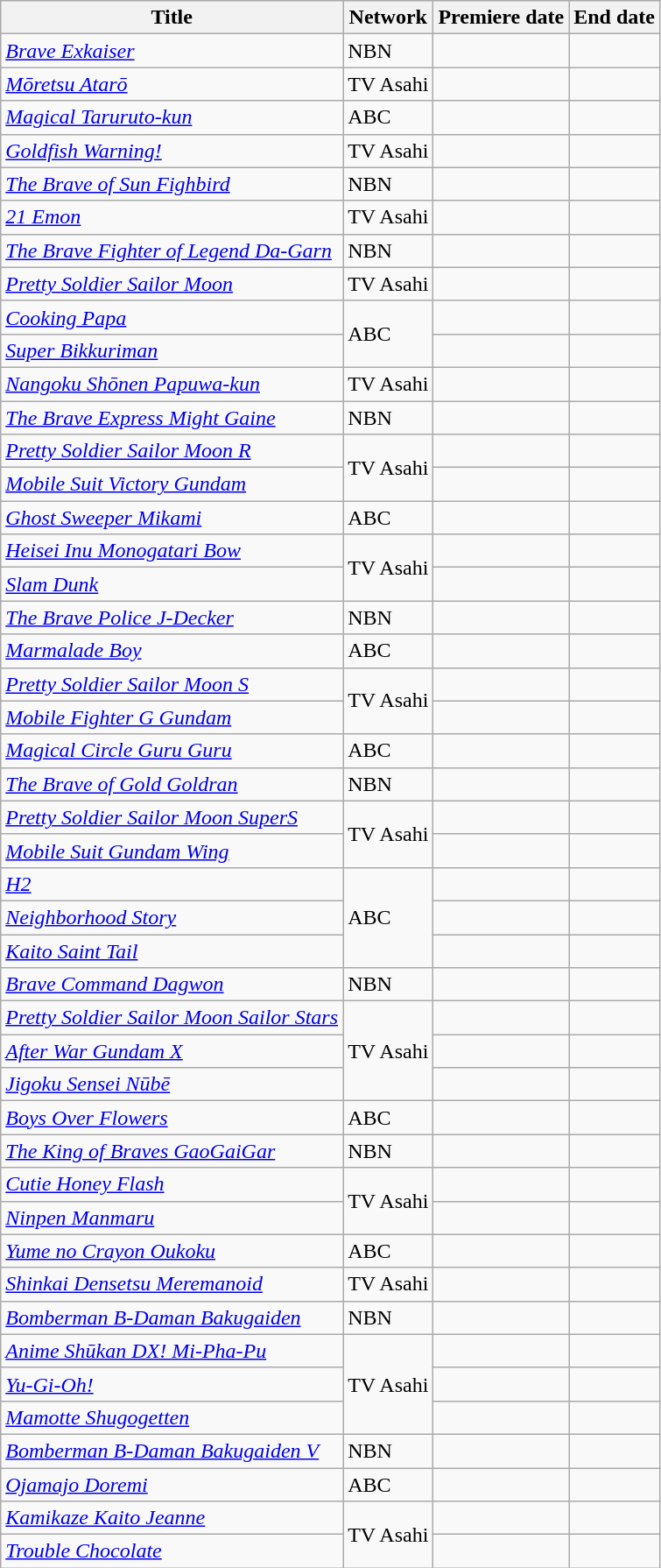<table class="wikitable sortable">
<tr>
<th>Title</th>
<th>Network</th>
<th>Premiere date</th>
<th>End date</th>
</tr>
<tr>
<td><em><a href='#'>Brave Exkaiser</a></em></td>
<td>NBN</td>
<td></td>
<td></td>
</tr>
<tr>
<td><em><a href='#'>Mōretsu Atarō</a></em></td>
<td>TV Asahi</td>
<td></td>
<td></td>
</tr>
<tr>
<td><em><a href='#'>Magical Taruruto-kun</a></em></td>
<td>ABC</td>
<td></td>
<td></td>
</tr>
<tr>
<td><em><a href='#'>Goldfish Warning!</a></em></td>
<td>TV Asahi</td>
<td></td>
<td></td>
</tr>
<tr>
<td><em><a href='#'>The Brave of Sun Fighbird</a></em></td>
<td>NBN</td>
<td></td>
<td></td>
</tr>
<tr>
<td><em><a href='#'>21 Emon</a></em></td>
<td>TV Asahi</td>
<td></td>
<td></td>
</tr>
<tr>
<td><em><a href='#'>The Brave Fighter of Legend Da-Garn</a></em></td>
<td>NBN</td>
<td></td>
<td></td>
</tr>
<tr>
<td><em><a href='#'>Pretty Soldier Sailor Moon</a></em></td>
<td>TV Asahi</td>
<td></td>
<td></td>
</tr>
<tr>
<td><em><a href='#'>Cooking Papa</a></em></td>
<td rowspan="2">ABC</td>
<td></td>
<td></td>
</tr>
<tr>
<td><em><a href='#'>Super Bikkuriman</a></em></td>
<td></td>
<td></td>
</tr>
<tr>
<td><em><a href='#'>Nangoku Shōnen Papuwa-kun</a></em></td>
<td>TV Asahi</td>
<td></td>
<td></td>
</tr>
<tr>
<td><em><a href='#'>The Brave Express Might Gaine</a></em></td>
<td>NBN</td>
<td></td>
<td></td>
</tr>
<tr>
<td><em><a href='#'>Pretty Soldier Sailor Moon R</a></em></td>
<td rowspan="2">TV Asahi</td>
<td></td>
<td></td>
</tr>
<tr>
<td><em><a href='#'>Mobile Suit Victory Gundam</a></em></td>
<td></td>
<td></td>
</tr>
<tr>
<td><em><a href='#'>Ghost Sweeper Mikami</a></em></td>
<td>ABC</td>
<td></td>
<td></td>
</tr>
<tr>
<td><em><a href='#'>Heisei Inu Monogatari Bow</a></em></td>
<td rowspan="2">TV Asahi</td>
<td></td>
<td></td>
</tr>
<tr>
<td><em><a href='#'>Slam Dunk</a></em></td>
<td></td>
<td></td>
</tr>
<tr>
<td><em><a href='#'>The Brave Police J-Decker</a></em></td>
<td>NBN</td>
<td></td>
<td></td>
</tr>
<tr>
<td><em><a href='#'>Marmalade Boy</a></em></td>
<td>ABC</td>
<td></td>
<td></td>
</tr>
<tr>
<td><em><a href='#'>Pretty Soldier Sailor Moon S</a></em></td>
<td rowspan="2">TV Asahi</td>
<td></td>
<td></td>
</tr>
<tr>
<td><em><a href='#'>Mobile Fighter G Gundam</a></em></td>
<td></td>
<td></td>
</tr>
<tr>
<td><em><a href='#'>Magical Circle Guru Guru</a></em></td>
<td>ABC</td>
<td></td>
<td></td>
</tr>
<tr>
<td><em><a href='#'>The Brave of Gold Goldran</a></em></td>
<td>NBN</td>
<td></td>
<td></td>
</tr>
<tr>
<td><em><a href='#'>Pretty Soldier Sailor Moon SuperS</a></em></td>
<td rowspan="2">TV Asahi</td>
<td></td>
<td></td>
</tr>
<tr>
<td><em><a href='#'>Mobile Suit Gundam Wing</a></em></td>
<td></td>
<td></td>
</tr>
<tr>
<td><em><a href='#'>H2</a></em></td>
<td rowspan="3">ABC</td>
<td></td>
<td></td>
</tr>
<tr>
<td><em><a href='#'>Neighborhood Story</a></em></td>
<td></td>
<td></td>
</tr>
<tr>
<td><em><a href='#'>Kaito Saint Tail</a></em></td>
<td></td>
<td></td>
</tr>
<tr>
<td><em><a href='#'>Brave Command Dagwon</a></em></td>
<td>NBN</td>
<td></td>
<td></td>
</tr>
<tr>
<td><em><a href='#'>Pretty Soldier Sailor Moon Sailor Stars</a></em></td>
<td rowspan="3">TV Asahi</td>
<td></td>
<td></td>
</tr>
<tr>
<td><em><a href='#'>After War Gundam X</a></em></td>
<td></td>
<td></td>
</tr>
<tr>
<td><em><a href='#'>Jigoku Sensei Nūbē</a></em></td>
<td></td>
<td></td>
</tr>
<tr>
<td><em><a href='#'>Boys Over Flowers</a></em></td>
<td>ABC</td>
<td></td>
<td></td>
</tr>
<tr>
<td><em><a href='#'>The King of Braves GaoGaiGar</a></em></td>
<td>NBN</td>
<td></td>
<td></td>
</tr>
<tr>
<td><em><a href='#'>Cutie Honey Flash</a></em></td>
<td rowspan="2">TV Asahi</td>
<td></td>
<td></td>
</tr>
<tr>
<td><em><a href='#'>Ninpen Manmaru</a></em></td>
<td></td>
<td></td>
</tr>
<tr>
<td><em><a href='#'>Yume no Crayon Oukoku</a></em></td>
<td>ABC</td>
<td></td>
<td></td>
</tr>
<tr>
<td><em><a href='#'>Shinkai Densetsu Meremanoid</a></em></td>
<td>TV Asahi</td>
<td></td>
<td></td>
</tr>
<tr>
<td><em><a href='#'>Bomberman B-Daman Bakugaiden</a></em></td>
<td>NBN</td>
<td></td>
<td></td>
</tr>
<tr>
<td><em><a href='#'>Anime Shūkan DX! Mi-Pha-Pu</a></em></td>
<td rowspan="3">TV Asahi</td>
<td></td>
<td></td>
</tr>
<tr>
<td><em><a href='#'>Yu-Gi-Oh!</a></em></td>
<td></td>
<td></td>
</tr>
<tr>
<td><em><a href='#'>Mamotte Shugogetten</a></em></td>
<td></td>
<td></td>
</tr>
<tr>
<td><em><a href='#'>Bomberman B-Daman Bakugaiden V</a></em></td>
<td>NBN</td>
<td></td>
<td></td>
</tr>
<tr>
<td><em><a href='#'>Ojamajo Doremi</a></em></td>
<td>ABC</td>
<td></td>
<td></td>
</tr>
<tr>
<td><em><a href='#'>Kamikaze Kaito Jeanne</a></em></td>
<td rowspan="2">TV Asahi</td>
<td></td>
<td></td>
</tr>
<tr>
<td><em><a href='#'>Trouble Chocolate</a></em></td>
<td></td>
<td></td>
</tr>
</table>
